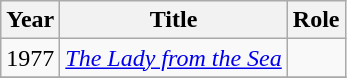<table class="wikitable">
<tr>
<th>Year</th>
<th>Title</th>
<th>Role</th>
</tr>
<tr>
<td>1977</td>
<td><em><a href='#'>The Lady from the Sea</a></em></td>
<td></td>
</tr>
<tr>
</tr>
</table>
